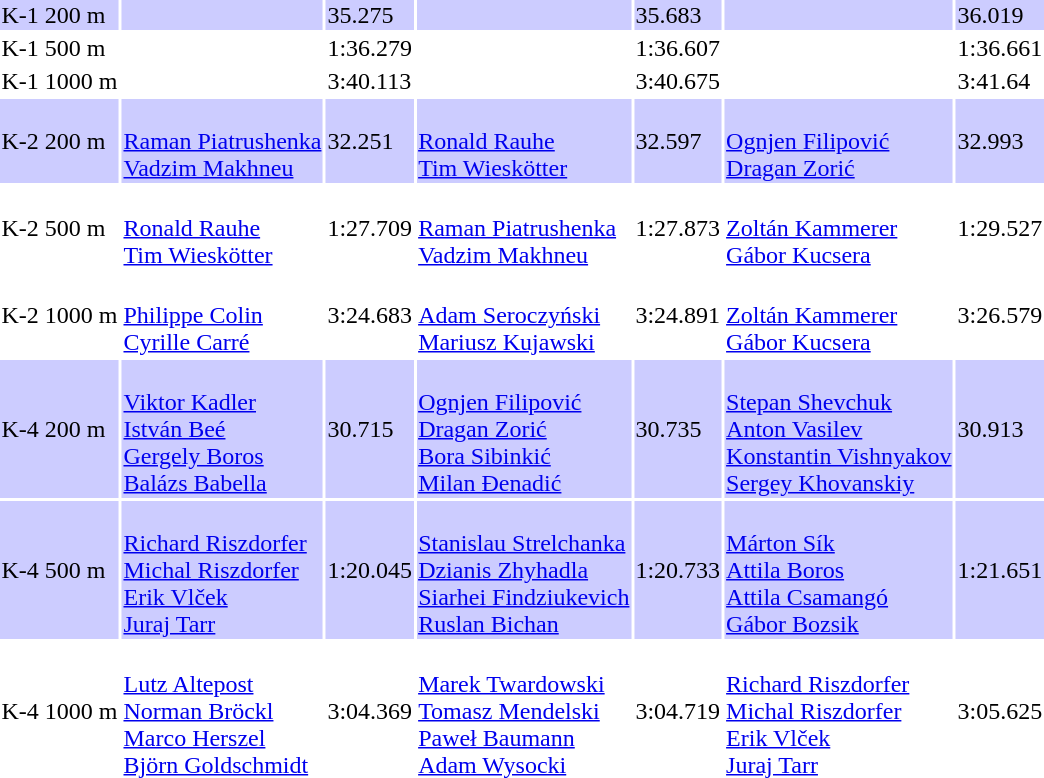<table>
<tr bgcolor=ccccff>
<td>K-1 200 m</td>
<td></td>
<td>35.275</td>
<td></td>
<td>35.683</td>
<td></td>
<td>36.019</td>
</tr>
<tr>
<td>K-1 500 m</td>
<td></td>
<td>1:36.279</td>
<td></td>
<td>1:36.607</td>
<td></td>
<td>1:36.661</td>
</tr>
<tr>
<td>K-1 1000 m</td>
<td></td>
<td>3:40.113</td>
<td></td>
<td>3:40.675</td>
<td></td>
<td>3:41.64</td>
</tr>
<tr bgcolor=ccccff>
<td>K-2 200 m</td>
<td><br><a href='#'>Raman Piatrushenka</a><br><a href='#'>Vadzim Makhneu</a></td>
<td>32.251</td>
<td><br><a href='#'>Ronald Rauhe</a><br><a href='#'>Tim Wieskötter</a></td>
<td>32.597</td>
<td><br><a href='#'>Ognjen Filipović</a><br><a href='#'>Dragan Zorić</a></td>
<td>32.993</td>
</tr>
<tr>
<td>K-2 500 m</td>
<td><br><a href='#'>Ronald Rauhe</a><br><a href='#'>Tim Wieskötter</a></td>
<td>1:27.709</td>
<td><br><a href='#'>Raman Piatrushenka</a><br><a href='#'>Vadzim Makhneu</a></td>
<td>1:27.873</td>
<td><br><a href='#'>Zoltán Kammerer</a><br><a href='#'>Gábor Kucsera</a></td>
<td>1:29.527</td>
</tr>
<tr>
<td>K-2 1000 m</td>
<td><br><a href='#'>Philippe Colin</a><br><a href='#'>Cyrille Carré</a></td>
<td>3:24.683</td>
<td><br><a href='#'>Adam Seroczyński</a><br><a href='#'>Mariusz Kujawski</a></td>
<td>3:24.891</td>
<td><br><a href='#'>Zoltán Kammerer</a><br><a href='#'>Gábor Kucsera</a></td>
<td>3:26.579</td>
</tr>
<tr bgcolor=ccccff>
<td>K-4 200 m</td>
<td><br><a href='#'>Viktor Kadler</a><br><a href='#'>István Beé</a><br><a href='#'>Gergely Boros</a><br><a href='#'>Balázs Babella</a></td>
<td>30.715</td>
<td><br><a href='#'>Ognjen Filipović</a><br><a href='#'>Dragan Zorić</a><br><a href='#'>Bora Sibinkić</a><br><a href='#'>Milan Đenadić</a></td>
<td>30.735</td>
<td><br><a href='#'>Stepan Shevchuk</a><br><a href='#'>Anton Vasilev</a><br><a href='#'>Konstantin Vishnyakov</a><br><a href='#'>Sergey Khovanskiy</a></td>
<td>30.913</td>
</tr>
<tr bgcolor=ccccff>
<td>K-4 500 m</td>
<td><br><a href='#'>Richard Riszdorfer</a><br><a href='#'>Michal Riszdorfer</a><br><a href='#'>Erik Vlček</a><br><a href='#'>Juraj Tarr</a></td>
<td>1:20.045</td>
<td><br><a href='#'>Stanislau Strelchanka</a><br><a href='#'>Dzianis Zhyhadla</a><br><a href='#'>Siarhei Findziukevich</a><br><a href='#'>Ruslan Bichan</a></td>
<td>1:20.733</td>
<td><br><a href='#'>Márton Sík</a><br><a href='#'>Attila Boros</a><br><a href='#'>Attila Csamangó</a><br><a href='#'>Gábor Bozsik</a></td>
<td>1:21.651</td>
</tr>
<tr>
<td>K-4 1000 m</td>
<td><br><a href='#'>Lutz Altepost</a><br><a href='#'>Norman Bröckl</a><br><a href='#'>Marco Herszel</a><br><a href='#'>Björn Goldschmidt</a></td>
<td>3:04.369</td>
<td><br><a href='#'>Marek Twardowski</a><br><a href='#'>Tomasz Mendelski</a><br><a href='#'>Paweł Baumann</a><br><a href='#'>Adam Wysocki</a></td>
<td>3:04.719</td>
<td><br><a href='#'>Richard Riszdorfer</a><br><a href='#'>Michal Riszdorfer</a><br><a href='#'>Erik Vlček</a><br><a href='#'>Juraj Tarr</a></td>
<td>3:05.625</td>
</tr>
</table>
